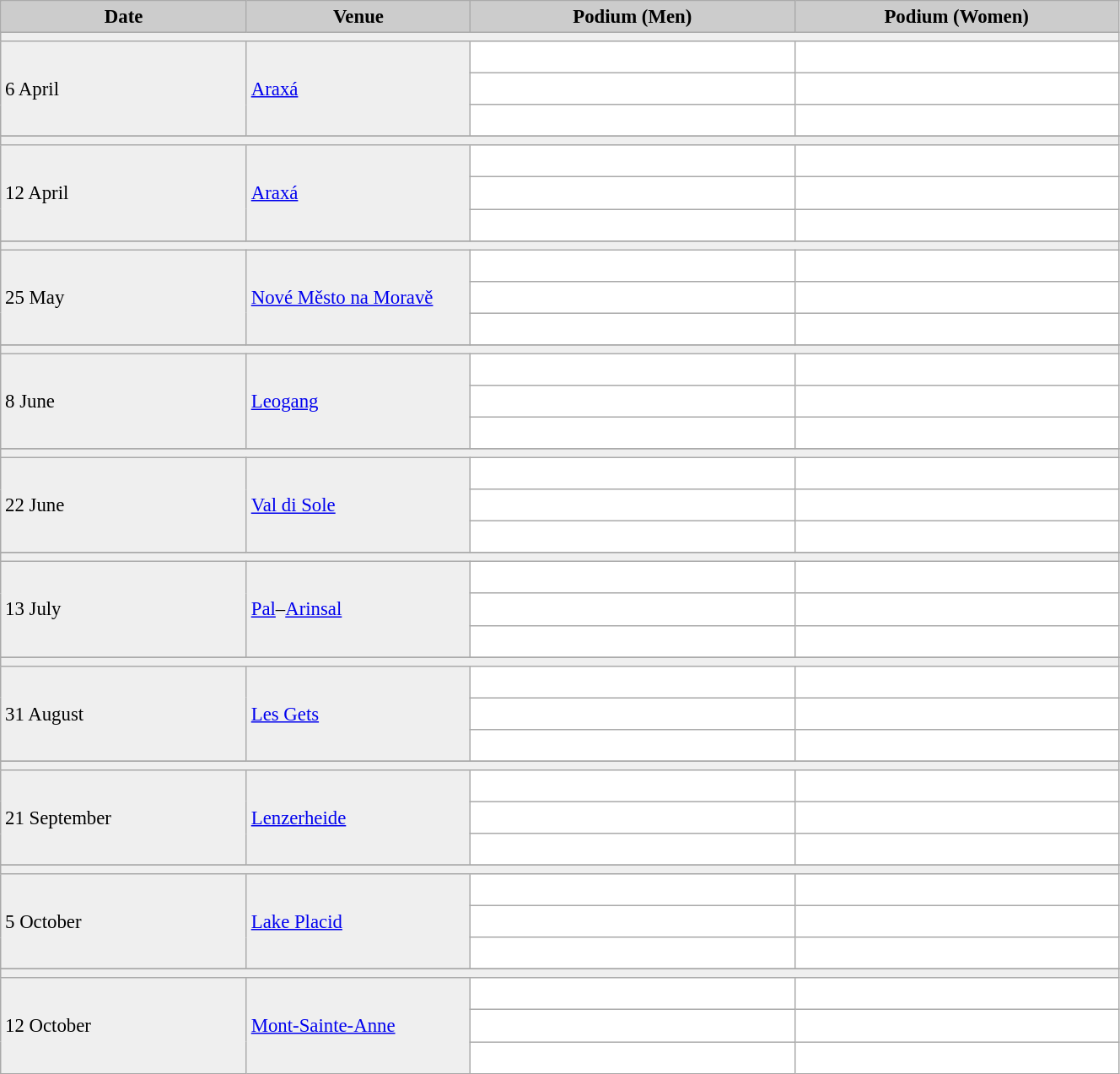<table class="wikitable" width=70% bgcolor="#f7f8ff" cellpadding="3" cellspacing="0" border="1" style="font-size: 95%; border: gray solid 1px; border-collapse: collapse;">
<tr bgcolor="#CCCCCC">
<td align="center"><strong>Date</strong></td>
<td width=20% align="center"><strong>Venue</strong></td>
<td width=29% align="center"><strong>Podium (Men)</strong></td>
<td width=29% align="center"><strong>Podium (Women)</strong></td>
</tr>
<tr bgcolor="#EFEFEF">
<td colspan=4></td>
</tr>
<tr bgcolor="#EFEFEF">
<td rowspan=3>6 April</td>
<td rowspan=3> <a href='#'>Araxá</a></td>
<td bgcolor="#ffffff">   </td>
<td bgcolor="#ffffff">   </td>
</tr>
<tr>
<td bgcolor="#ffffff">   </td>
<td bgcolor="#ffffff">   </td>
</tr>
<tr>
<td bgcolor="#ffffff">   </td>
<td bgcolor="#ffffff">   </td>
</tr>
<tr>
</tr>
<tr bgcolor="#EFEFEF">
<td colspan=4></td>
</tr>
<tr bgcolor="#EFEFEF">
<td rowspan=3>12 April</td>
<td rowspan=3> <a href='#'>Araxá</a></td>
<td bgcolor="#ffffff">   </td>
<td bgcolor="#ffffff">   </td>
</tr>
<tr>
<td bgcolor="#ffffff">   </td>
<td bgcolor="#ffffff">   </td>
</tr>
<tr>
<td bgcolor="#ffffff">   </td>
<td bgcolor="#ffffff">   </td>
</tr>
<tr>
</tr>
<tr bgcolor="#EFEFEF">
<td colspan=4></td>
</tr>
<tr bgcolor="#EFEFEF">
<td rowspan=3>25 May</td>
<td nowrap rowspan=3> <a href='#'>Nové Město na Moravě</a></td>
<td bgcolor="#ffffff">   </td>
<td bgcolor="#ffffff">   </td>
</tr>
<tr>
<td bgcolor="#ffffff">   </td>
<td bgcolor="#ffffff">   </td>
</tr>
<tr>
<td bgcolor="#ffffff">   </td>
<td bgcolor="#ffffff">   </td>
</tr>
<tr>
</tr>
<tr bgcolor="#EFEFEF">
<td colspan=4></td>
</tr>
<tr bgcolor="#EFEFEF">
<td rowspan=3>8 June</td>
<td nowrap rowspan=3> <a href='#'>Leogang</a></td>
<td bgcolor="#ffffff">   </td>
<td bgcolor="#ffffff">   </td>
</tr>
<tr>
<td bgcolor="#ffffff">   </td>
<td bgcolor="#ffffff">   </td>
</tr>
<tr>
<td bgcolor="#ffffff">   </td>
<td bgcolor="#ffffff">   </td>
</tr>
<tr>
</tr>
<tr bgcolor="#EFEFEF">
<td colspan=4></td>
</tr>
<tr bgcolor="#EFEFEF">
<td rowspan=3>22 June</td>
<td rowspan=3> <a href='#'>Val di Sole</a></td>
<td bgcolor="#ffffff">   </td>
<td bgcolor="#ffffff">   </td>
</tr>
<tr>
<td bgcolor="#ffffff">   </td>
<td bgcolor="#ffffff">   </td>
</tr>
<tr>
<td bgcolor="#ffffff">   </td>
<td bgcolor="#ffffff">   </td>
</tr>
<tr>
</tr>
<tr bgcolor="#EFEFEF">
<td colspan=4></td>
</tr>
<tr bgcolor="#EFEFEF">
<td rowspan=3>13 July</td>
<td rowspan=3> <a href='#'>Pal</a>–<a href='#'>Arinsal</a></td>
<td bgcolor="#ffffff">   </td>
<td bgcolor="#ffffff">   </td>
</tr>
<tr>
<td bgcolor="#ffffff">   </td>
<td bgcolor="#ffffff">   </td>
</tr>
<tr>
<td bgcolor="#ffffff">   </td>
<td bgcolor="#ffffff">   </td>
</tr>
<tr>
</tr>
<tr bgcolor="#EFEFEF">
<td colspan=4></td>
</tr>
<tr bgcolor="#EFEFEF">
<td rowspan=3>31 August</td>
<td rowspan=3> <a href='#'>Les Gets</a></td>
<td bgcolor="#ffffff">   </td>
<td bgcolor="#ffffff">   </td>
</tr>
<tr>
<td bgcolor="#ffffff">   </td>
<td bgcolor="#ffffff">   </td>
</tr>
<tr>
<td bgcolor="#ffffff">   </td>
<td bgcolor="#ffffff">   </td>
</tr>
<tr>
</tr>
<tr bgcolor="#EFEFEF">
<td colspan=4></td>
</tr>
<tr bgcolor="#EFEFEF">
<td rowspan=3>21 September</td>
<td rowspan=3> <a href='#'>Lenzerheide</a></td>
<td bgcolor="#ffffff">   </td>
<td bgcolor="#ffffff">   </td>
</tr>
<tr>
<td bgcolor="#ffffff">   </td>
<td bgcolor="#ffffff">   </td>
</tr>
<tr>
<td bgcolor="#ffffff">   </td>
<td bgcolor="#ffffff">   </td>
</tr>
<tr>
</tr>
<tr bgcolor="#EFEFEF">
<td colspan=4></td>
</tr>
<tr bgcolor="#EFEFEF">
<td rowspan=3>5 October</td>
<td rowspan=3> <a href='#'>Lake Placid</a></td>
<td bgcolor="#ffffff">   </td>
<td bgcolor="#ffffff">   </td>
</tr>
<tr>
<td bgcolor="#ffffff">   </td>
<td bgcolor="#ffffff">   </td>
</tr>
<tr>
<td bgcolor="#ffffff">   </td>
<td bgcolor="#ffffff">   </td>
</tr>
<tr>
</tr>
<tr bgcolor="#EFEFEF">
<td colspan=4></td>
</tr>
<tr bgcolor="#EFEFEF">
<td rowspan=3>12 October</td>
<td rowspan=3> <a href='#'>Mont-Sainte-Anne</a></td>
<td bgcolor="#ffffff">   </td>
<td bgcolor="#ffffff">   </td>
</tr>
<tr>
<td bgcolor="#ffffff">   </td>
<td bgcolor="#ffffff">   </td>
</tr>
<tr>
<td bgcolor="#ffffff">   </td>
<td bgcolor="#ffffff">   </td>
</tr>
</table>
